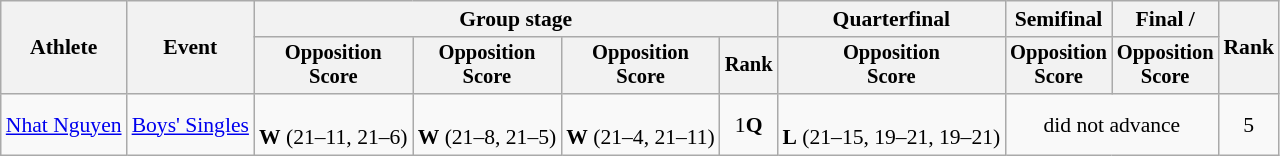<table class="wikitable" style="font-size:90%">
<tr>
<th rowspan=2>Athlete</th>
<th rowspan=2>Event</th>
<th colspan=4>Group stage</th>
<th>Quarterfinal</th>
<th>Semifinal</th>
<th>Final / </th>
<th rowspan=2>Rank</th>
</tr>
<tr style="font-size:95%">
<th>Opposition<br>Score</th>
<th>Opposition<br>Score</th>
<th>Opposition<br>Score</th>
<th>Rank</th>
<th>Opposition<br>Score</th>
<th>Opposition<br>Score</th>
<th>Opposition<br>Score</th>
</tr>
<tr align=center>
<td align=left><a href='#'>Nhat Nguyen</a></td>
<td align=left><a href='#'>Boys' Singles</a></td>
<td><br><strong>W</strong> (21–11, 21–6)</td>
<td><br><strong>W</strong> (21–8, 21–5)</td>
<td><br><strong>W</strong> (21–4, 21–11)</td>
<td>1<strong>Q</strong></td>
<td><br><strong>L</strong> (21–15, 19–21, 19–21)</td>
<td colspan=2>did not advance</td>
<td>5</td>
</tr>
</table>
